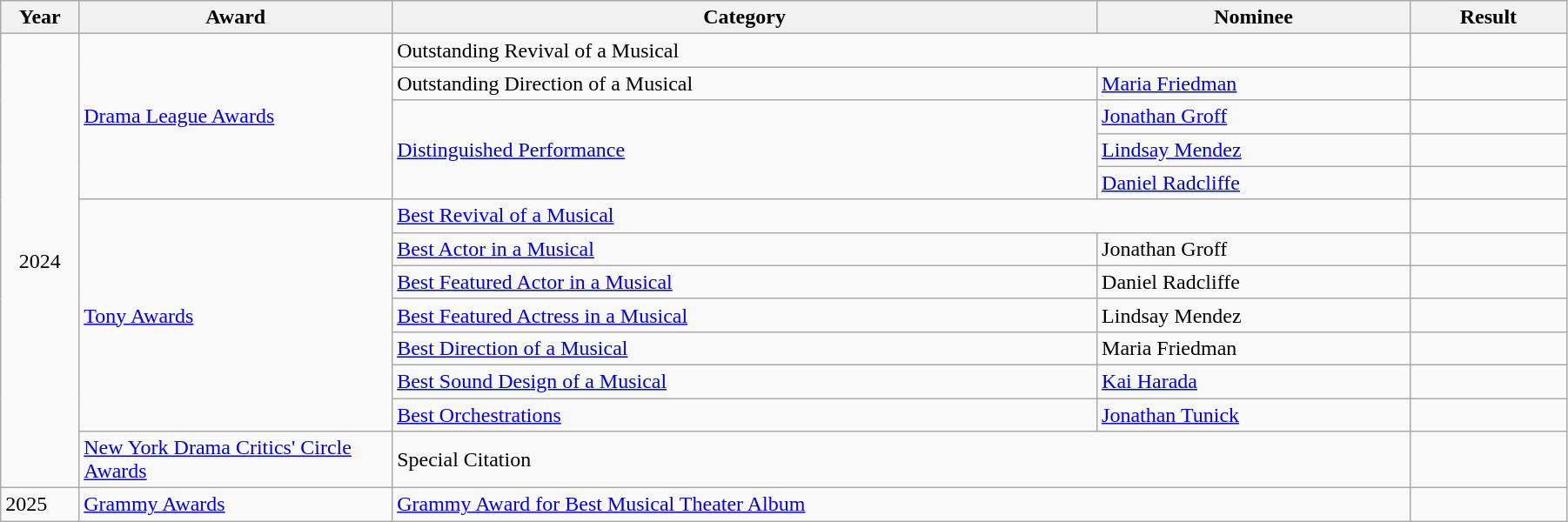<table class="wikitable" width="95%">
<tr>
<th width="5%">Year</th>
<th width="20%">Award</th>
<th width="45%">Category</th>
<th width="20%">Nominee</th>
<th width="10%">Result</th>
</tr>
<tr>
<td rowspan="13" align="center">2024</td>
<td rowspan="5"><a href='#'>Drama League Awards</a></td>
<td colspan="2">Outstanding Revival of a Musical</td>
<td></td>
</tr>
<tr>
<td>Outstanding Direction of a Musical</td>
<td><a href='#'>Maria Friedman</a></td>
<td></td>
</tr>
<tr>
<td rowspan="3"><a href='#'>Distinguished Performance</a></td>
<td><a href='#'>Jonathan Groff</a></td>
<td></td>
</tr>
<tr>
<td><a href='#'>Lindsay Mendez</a></td>
<td></td>
</tr>
<tr>
<td><a href='#'>Daniel Radcliffe</a></td>
<td></td>
</tr>
<tr>
<td rowspan="7"><a href='#'>Tony Awards</a></td>
<td colspan="2"><a href='#'>Best Revival of a Musical</a></td>
<td></td>
</tr>
<tr>
<td><a href='#'>Best Actor in a Musical</a></td>
<td>Jonathan Groff</td>
<td></td>
</tr>
<tr>
<td><a href='#'>Best Featured Actor in a Musical</a></td>
<td>Daniel Radcliffe</td>
<td></td>
</tr>
<tr>
<td><a href='#'>Best Featured Actress in a Musical</a></td>
<td>Lindsay Mendez</td>
<td></td>
</tr>
<tr>
<td><a href='#'>Best Direction of a Musical</a></td>
<td>Maria Friedman</td>
<td></td>
</tr>
<tr>
<td><a href='#'>Best Sound Design of a Musical</a></td>
<td><a href='#'>Kai Harada</a></td>
<td></td>
</tr>
<tr>
<td><a href='#'>Best Orchestrations</a></td>
<td><a href='#'>Jonathan Tunick</a></td>
<td></td>
</tr>
<tr>
<td><a href='#'>New York Drama Critics' Circle Awards</a></td>
<td colspan="2">Special Citation</td>
<td></td>
</tr>
<tr>
<td>2025</td>
<td><a href='#'>Grammy Awards</a></td>
<td colspan=2><a href='#'>Grammy Award for Best Musical Theater Album</a></td>
<td></td>
</tr>
</table>
